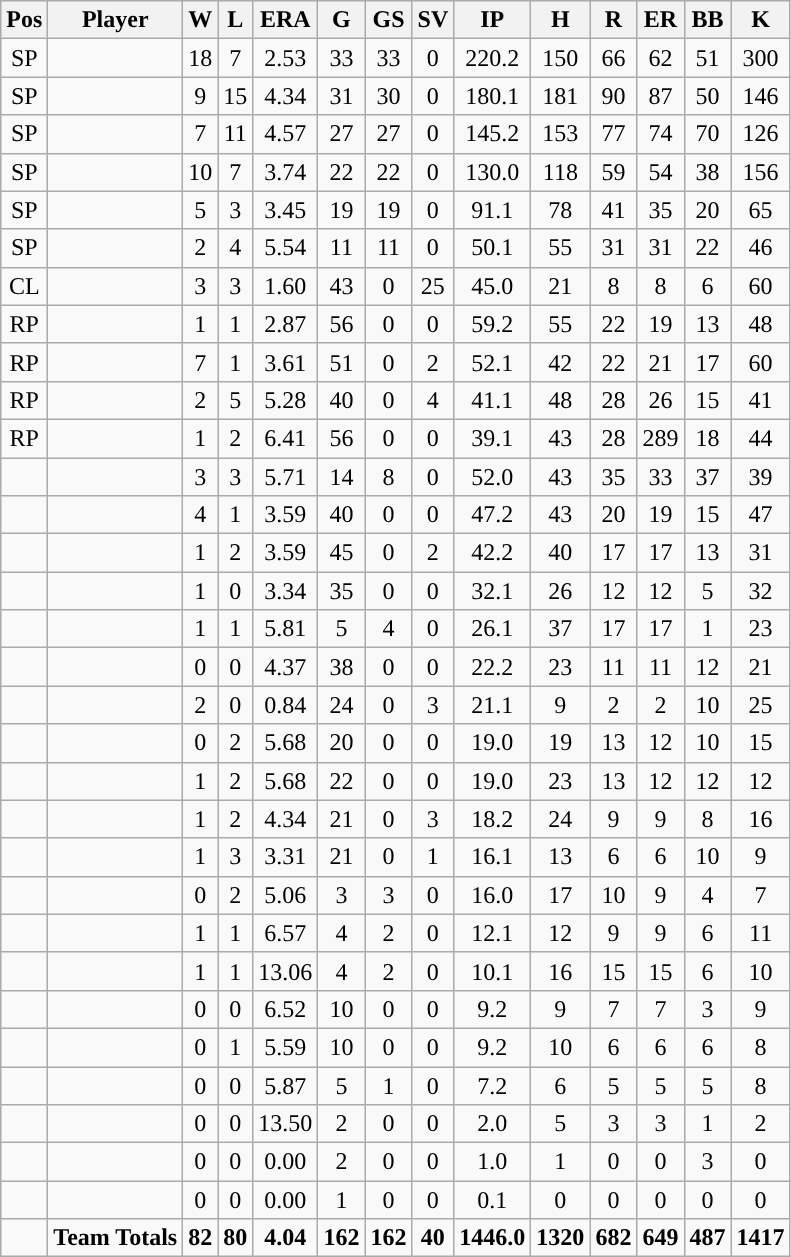<table class="wikitable sortable">
<tr>
<th>Pos</th>
<th>Player</th>
<th>W</th>
<th>L</th>
<th>ERA</th>
<th>G</th>
<th>GS</th>
<th>SV</th>
<th>IP</th>
<th>H</th>
<th>R</th>
<th>ER</th>
<th>BB</th>
<th>K</th>
</tr>
<tr align="center">
<td>SP</td>
<td></td>
<td>18</td>
<td>7</td>
<td>2.53</td>
<td>33</td>
<td>33</td>
<td>0</td>
<td>220.2</td>
<td>150</td>
<td>66</td>
<td>62</td>
<td>51</td>
<td>300</td>
</tr>
<tr align="center">
<td>SP</td>
<td></td>
<td>9</td>
<td>15</td>
<td>4.34</td>
<td>31</td>
<td>30</td>
<td>0</td>
<td>180.1</td>
<td>181</td>
<td>90</td>
<td>87</td>
<td>50</td>
<td>146</td>
</tr>
<tr align="center">
<td>SP</td>
<td></td>
<td>7</td>
<td>11</td>
<td>4.57</td>
<td>27</td>
<td>27</td>
<td>0</td>
<td>145.2</td>
<td>153</td>
<td>77</td>
<td>74</td>
<td>70</td>
<td>126</td>
</tr>
<tr align="center">
<td>SP</td>
<td></td>
<td>10</td>
<td>7</td>
<td>3.74</td>
<td>22</td>
<td>22</td>
<td>0</td>
<td>130.0</td>
<td>118</td>
<td>59</td>
<td>54</td>
<td>38</td>
<td>156</td>
</tr>
<tr align="center">
<td>SP</td>
<td></td>
<td>5</td>
<td>3</td>
<td>3.45</td>
<td>19</td>
<td>19</td>
<td>0</td>
<td>91.1</td>
<td>78</td>
<td>41</td>
<td>35</td>
<td>20</td>
<td>65</td>
</tr>
<tr align="center">
<td>SP</td>
<td></td>
<td>2</td>
<td>4</td>
<td>5.54</td>
<td>11</td>
<td>11</td>
<td>0</td>
<td>50.1</td>
<td>55</td>
<td>31</td>
<td>31</td>
<td>22</td>
<td>46</td>
</tr>
<tr align="center">
<td>CL</td>
<td></td>
<td>3</td>
<td>3</td>
<td>1.60</td>
<td>43</td>
<td>0</td>
<td>25</td>
<td>45.0</td>
<td>21</td>
<td>8</td>
<td>8</td>
<td>6</td>
<td>60</td>
</tr>
<tr align="center">
<td>RP</td>
<td></td>
<td>1</td>
<td>1</td>
<td>2.87</td>
<td>56</td>
<td>0</td>
<td>0</td>
<td>59.2</td>
<td>55</td>
<td>22</td>
<td>19</td>
<td>13</td>
<td>48</td>
</tr>
<tr align="center">
<td>RP</td>
<td></td>
<td>7</td>
<td>1</td>
<td>3.61</td>
<td>51</td>
<td>0</td>
<td>2</td>
<td>52.1</td>
<td>42</td>
<td>22</td>
<td>21</td>
<td>17</td>
<td>60</td>
</tr>
<tr align="center">
<td>RP</td>
<td></td>
<td>2</td>
<td>5</td>
<td>5.28</td>
<td>40</td>
<td>0</td>
<td>4</td>
<td>41.1</td>
<td>48</td>
<td>28</td>
<td>26</td>
<td>15</td>
<td>41</td>
</tr>
<tr align="center">
<td>RP</td>
<td></td>
<td>1</td>
<td>2</td>
<td>6.41</td>
<td>56</td>
<td>0</td>
<td>0</td>
<td>39.1</td>
<td>43</td>
<td>28</td>
<td>289</td>
<td>18</td>
<td>44</td>
</tr>
<tr align="center">
<td></td>
<td></td>
<td>3</td>
<td>3</td>
<td>5.71</td>
<td>14</td>
<td>8</td>
<td>0</td>
<td>52.0</td>
<td>43</td>
<td>35</td>
<td>33</td>
<td>37</td>
<td>39</td>
</tr>
<tr align="center">
<td></td>
<td></td>
<td>4</td>
<td>1</td>
<td>3.59</td>
<td>40</td>
<td>0</td>
<td>0</td>
<td>47.2</td>
<td>43</td>
<td>20</td>
<td>19</td>
<td>15</td>
<td>47</td>
</tr>
<tr align="center">
<td></td>
<td></td>
<td>1</td>
<td>2</td>
<td>3.59</td>
<td>45</td>
<td>0</td>
<td>2</td>
<td>42.2</td>
<td>40</td>
<td>17</td>
<td>17</td>
<td>13</td>
<td>31</td>
</tr>
<tr align="center">
<td></td>
<td></td>
<td>1</td>
<td>0</td>
<td>3.34</td>
<td>35</td>
<td>0</td>
<td>0</td>
<td>32.1</td>
<td>26</td>
<td>12</td>
<td>12</td>
<td>5</td>
<td>32</td>
</tr>
<tr align="center">
<td></td>
<td></td>
<td>1</td>
<td>1</td>
<td>5.81</td>
<td>5</td>
<td>4</td>
<td>0</td>
<td>26.1</td>
<td>37</td>
<td>17</td>
<td>17</td>
<td>1</td>
<td>23</td>
</tr>
<tr align="center">
<td></td>
<td></td>
<td>0</td>
<td>0</td>
<td>4.37</td>
<td>38</td>
<td>0</td>
<td>0</td>
<td>22.2</td>
<td>23</td>
<td>11</td>
<td>11</td>
<td>12</td>
<td>21</td>
</tr>
<tr align="center">
<td></td>
<td></td>
<td>2</td>
<td>0</td>
<td>0.84</td>
<td>24</td>
<td>0</td>
<td>3</td>
<td>21.1</td>
<td>9</td>
<td>2</td>
<td>2</td>
<td>10</td>
<td>25</td>
</tr>
<tr align="center">
<td></td>
<td></td>
<td>0</td>
<td>2</td>
<td>5.68</td>
<td>20</td>
<td>0</td>
<td>0</td>
<td>19.0</td>
<td>19</td>
<td>13</td>
<td>12</td>
<td>10</td>
<td>15</td>
</tr>
<tr align="center">
<td></td>
<td></td>
<td>1</td>
<td>2</td>
<td>5.68</td>
<td>22</td>
<td>0</td>
<td>0</td>
<td>19.0</td>
<td>23</td>
<td>13</td>
<td>12</td>
<td>12</td>
<td>12</td>
</tr>
<tr align="center">
<td></td>
<td></td>
<td>1</td>
<td>2</td>
<td>4.34</td>
<td>21</td>
<td>0</td>
<td>3</td>
<td>18.2</td>
<td>24</td>
<td>9</td>
<td>9</td>
<td>8</td>
<td>16</td>
</tr>
<tr align="center">
<td></td>
<td></td>
<td>1</td>
<td>3</td>
<td>3.31</td>
<td>21</td>
<td>0</td>
<td>1</td>
<td>16.1</td>
<td>13</td>
<td>6</td>
<td>6</td>
<td>10</td>
<td>9</td>
</tr>
<tr align="center">
<td></td>
<td></td>
<td>0</td>
<td>2</td>
<td>5.06</td>
<td>3</td>
<td>3</td>
<td>0</td>
<td>16.0</td>
<td>17</td>
<td>10</td>
<td>9</td>
<td>4</td>
<td>7</td>
</tr>
<tr align="center">
<td></td>
<td></td>
<td>1</td>
<td>1</td>
<td>6.57</td>
<td>4</td>
<td>2</td>
<td>0</td>
<td>12.1</td>
<td>12</td>
<td>9</td>
<td>9</td>
<td>6</td>
<td>11</td>
</tr>
<tr align="center">
<td></td>
<td></td>
<td>1</td>
<td>1</td>
<td>13.06</td>
<td>4</td>
<td>2</td>
<td>0</td>
<td>10.1</td>
<td>16</td>
<td>15</td>
<td>15</td>
<td>6</td>
<td>10</td>
</tr>
<tr align="center">
<td></td>
<td></td>
<td>0</td>
<td>0</td>
<td>6.52</td>
<td>10</td>
<td>0</td>
<td>0</td>
<td>9.2</td>
<td>9</td>
<td>7</td>
<td>7</td>
<td>3</td>
<td>9</td>
</tr>
<tr align="center">
<td></td>
<td></td>
<td>0</td>
<td>1</td>
<td>5.59</td>
<td>10</td>
<td>0</td>
<td>0</td>
<td>9.2</td>
<td>10</td>
<td>6</td>
<td>6</td>
<td>6</td>
<td>8</td>
</tr>
<tr align="center">
<td></td>
<td></td>
<td>0</td>
<td>0</td>
<td>5.87</td>
<td>5</td>
<td>1</td>
<td>0</td>
<td>7.2</td>
<td>6</td>
<td>5</td>
<td>5</td>
<td>5</td>
<td>8</td>
</tr>
<tr align="center">
<td></td>
<td></td>
<td>0</td>
<td>0</td>
<td>13.50</td>
<td>2</td>
<td>0</td>
<td>0</td>
<td>2.0</td>
<td>5</td>
<td>3</td>
<td>3</td>
<td>1</td>
<td>2</td>
</tr>
<tr align="center">
<td></td>
<td></td>
<td>0</td>
<td>0</td>
<td>0.00</td>
<td>2</td>
<td>0</td>
<td>0</td>
<td>1.0</td>
<td>1</td>
<td>0</td>
<td>0</td>
<td>3</td>
<td>0</td>
</tr>
<tr align="center">
<td></td>
<td></td>
<td>0</td>
<td>0</td>
<td>0.00</td>
<td>1</td>
<td>0</td>
<td>0</td>
<td>0.1</td>
<td>0</td>
<td>0</td>
<td>0</td>
<td>0</td>
<td>0</td>
</tr>
<tr align="center" class="unsortable">
<td></td>
<td><strong>Team Totals</strong></td>
<td><strong>82</strong></td>
<td><strong>80</strong></td>
<td><strong>4.04</strong></td>
<td><strong>162</strong></td>
<td><strong>162</strong></td>
<td><strong>40</strong></td>
<td><strong>1446.0</strong></td>
<td><strong>1320</strong></td>
<td><strong>682</strong></td>
<td><strong>649</strong></td>
<td><strong>487</strong></td>
<td><strong>1417</strong></td>
</tr>
</table>
